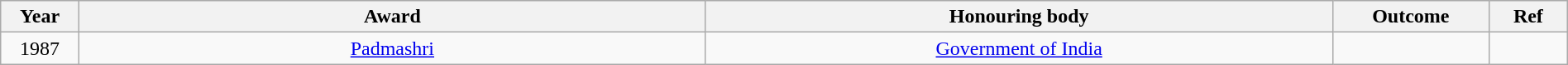<table class="wikitable" style="width:100%;">
<tr>
<th width=5%>Year</th>
<th style="width:40%;">Award</th>
<th style="width:40%;">Honouring body</th>
<th style="width:10%;">Outcome</th>
<th style="width:5%;">Ref</th>
</tr>
<tr>
<td style="text-align:center;">1987</td>
<td style="text-align:center;"><a href='#'>Padmashri</a></td>
<td style="text-align:center;"><a href='#'>Government of India</a></td>
<td></td>
<td></td>
</tr>
</table>
